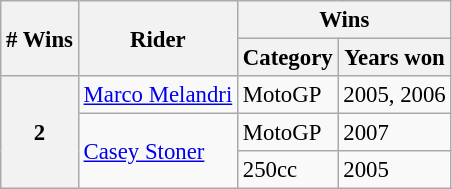<table class="wikitable" style="font-size: 95%;">
<tr>
<th rowspan=2># Wins</th>
<th rowspan=2>Rider</th>
<th colspan=2>Wins</th>
</tr>
<tr>
<th>Category</th>
<th>Years won</th>
</tr>
<tr>
<th rowspan=3>2</th>
<td> <a href='#'>Marco Melandri</a></td>
<td>MotoGP</td>
<td>2005, 2006</td>
</tr>
<tr>
<td rowspan=2> <a href='#'>Casey Stoner</a></td>
<td>MotoGP</td>
<td>2007</td>
</tr>
<tr>
<td>250cc</td>
<td>2005</td>
</tr>
</table>
